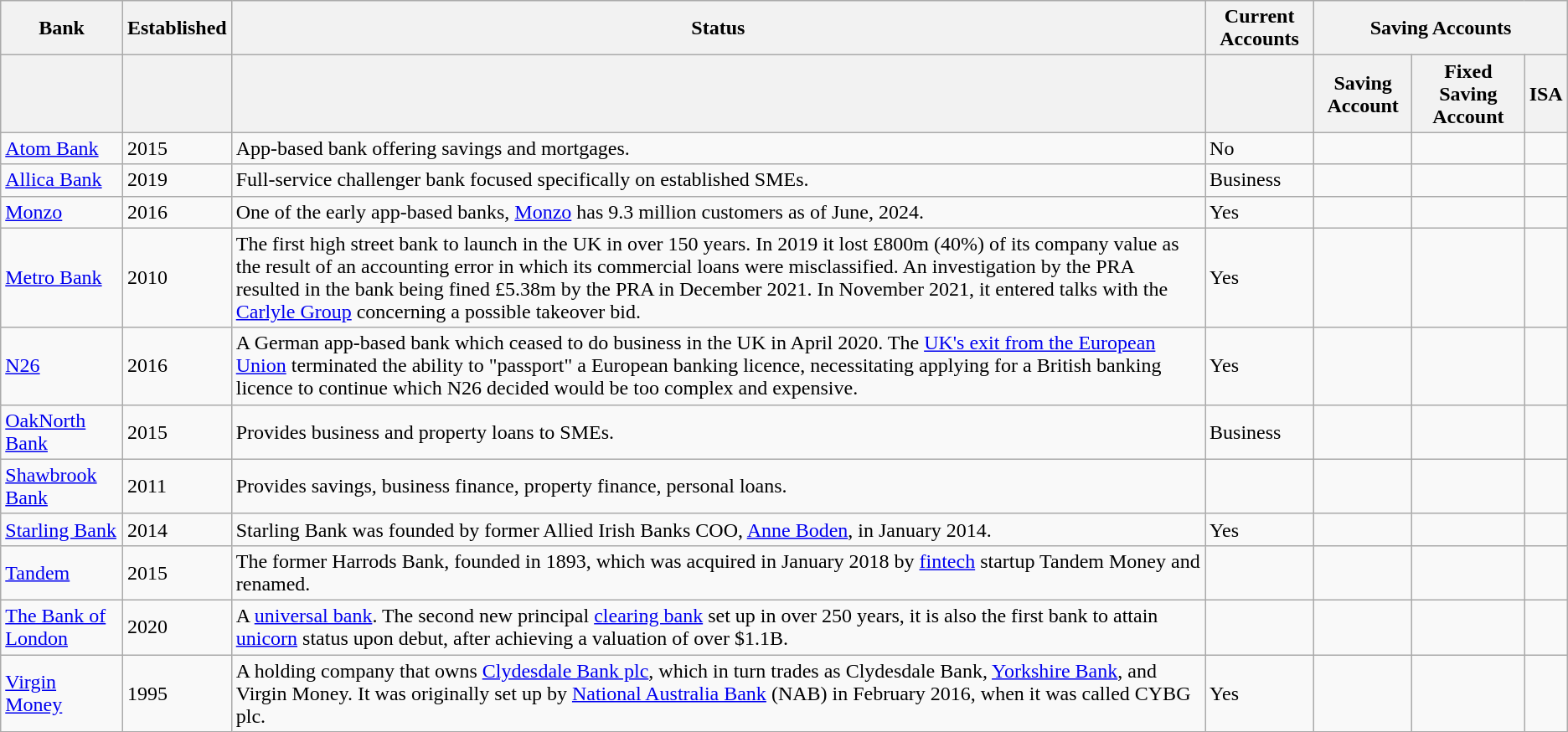<table class="sortable wikitable">
<tr>
<th>Bank</th>
<th>Established</th>
<th>Status</th>
<th>Current Accounts</th>
<th colspan="3">Saving Accounts</th>
</tr>
<tr>
<th></th>
<th></th>
<th></th>
<th></th>
<th>Saving Account</th>
<th>Fixed Saving Account</th>
<th>ISA</th>
</tr>
<tr>
<td><a href='#'>Atom Bank</a></td>
<td>2015</td>
<td>App-based bank offering savings and mortgages.</td>
<td>No</td>
<td></td>
<td></td>
<td></td>
</tr>
<tr>
<td><a href='#'>Allica Bank</a></td>
<td>2019</td>
<td>Full-service challenger bank focused specifically on established SMEs.</td>
<td>Business</td>
<td></td>
<td></td>
<td></td>
</tr>
<tr>
<td><a href='#'>Monzo</a></td>
<td>2016</td>
<td>One of the early app-based banks, <a href='#'>Monzo</a> has 9.3 million customers as of June, 2024.</td>
<td>Yes</td>
<td></td>
<td></td>
<td></td>
</tr>
<tr>
<td><a href='#'>Metro Bank</a></td>
<td>2010</td>
<td>The first high street bank to launch in the UK in over 150 years. In 2019 it lost £800m (40%) of its company value as the result of an accounting error in which its commercial loans were misclassified. An investigation by the PRA resulted in the bank being fined £5.38m by the PRA in December 2021. In November 2021, it entered talks with the <a href='#'>Carlyle Group</a> concerning a possible takeover bid.</td>
<td>Yes</td>
<td></td>
<td></td>
<td></td>
</tr>
<tr>
<td><a href='#'>N26</a></td>
<td>2016</td>
<td>A German app-based bank which ceased to do business in the UK in April 2020. The <a href='#'>UK's exit from the European Union</a> terminated the ability to "passport" a European banking licence, necessitating applying for a British banking licence to continue which N26 decided would be too complex and expensive.</td>
<td>Yes</td>
<td></td>
<td></td>
<td></td>
</tr>
<tr>
<td><a href='#'>OakNorth Bank</a></td>
<td>2015</td>
<td>Provides business and property loans to SMEs.</td>
<td>Business</td>
<td></td>
<td></td>
<td></td>
</tr>
<tr>
<td><a href='#'>Shawbrook Bank</a></td>
<td>2011</td>
<td>Provides savings, business finance, property finance, personal loans.</td>
<td></td>
<td></td>
<td></td>
<td></td>
</tr>
<tr>
<td><a href='#'>Starling Bank</a></td>
<td>2014</td>
<td>Starling Bank was founded by former Allied Irish Banks COO, <a href='#'>Anne Boden</a>, in January 2014.</td>
<td>Yes</td>
<td></td>
<td></td>
<td></td>
</tr>
<tr>
<td><a href='#'>Tandem</a></td>
<td>2015</td>
<td>The former Harrods Bank, founded in 1893, which was acquired in January 2018 by <a href='#'>fintech</a> startup Tandem Money and renamed.</td>
<td></td>
<td></td>
<td></td>
<td></td>
</tr>
<tr>
<td><a href='#'>The Bank of London</a></td>
<td>2020</td>
<td>A <a href='#'>universal bank</a>. The second new principal <a href='#'>clearing bank</a> set up in over 250 years, it is also the first bank to attain <a href='#'>unicorn</a> status upon debut, after achieving a valuation of over $1.1B.</td>
<td></td>
<td></td>
<td></td>
<td></td>
</tr>
<tr>
<td><a href='#'>Virgin Money</a></td>
<td>1995</td>
<td>A holding company that owns <a href='#'>Clydesdale Bank plc</a>, which in turn trades as Clydesdale Bank, <a href='#'>Yorkshire Bank</a>, and Virgin Money. It was originally set up by <a href='#'>National Australia Bank</a> (NAB) in February 2016, when it was called CYBG plc.</td>
<td>Yes</td>
<td></td>
<td></td>
<td></td>
</tr>
</table>
